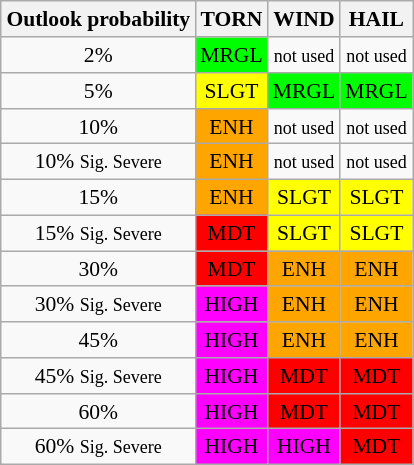<table class="wikitable" style="text-align:center; font-size:90%; margin-left:1em; float:right; clear:right;">
<tr>
<th>Outlook probability</th>
<th>TORN</th>
<th>WIND</th>
<th>HAIL</th>
</tr>
<tr>
<td>2%</td>
<td style="background:lime;">MRGL</td>
<td><small>not used</small></td>
<td><small>not used</small></td>
</tr>
<tr>
<td>5%</td>
<td style="background:yellow;">SLGT</td>
<td style="background:lime;">MRGL</td>
<td style="background:lime;">MRGL</td>
</tr>
<tr>
<td>10%</td>
<td style="background:orange;">ENH</td>
<td><small>not used</small></td>
<td><small>not used</small></td>
</tr>
<tr>
<td>10% <small>Sig. Severe</small></td>
<td style="background:orange;">ENH</td>
<td><small>not used</small></td>
<td><small>not used</small></td>
</tr>
<tr>
<td>15%</td>
<td style="background:orange;">ENH</td>
<td style="background:yellow;">SLGT</td>
<td style="background:yellow;">SLGT</td>
</tr>
<tr>
<td>15% <small>Sig. Severe</small></td>
<td style="background:red;">MDT</td>
<td style="background:yellow;">SLGT</td>
<td style="background:yellow;">SLGT</td>
</tr>
<tr>
<td>30%</td>
<td style="background:red;">MDT</td>
<td style="background:orange;">ENH</td>
<td style="background:orange;">ENH</td>
</tr>
<tr>
<td>30% <small>Sig. Severe</small></td>
<td style="background:magenta;">HIGH</td>
<td style="background:orange;">ENH</td>
<td style="background:orange;">ENH</td>
</tr>
<tr>
<td>45%</td>
<td style="background:magenta;">HIGH</td>
<td style="background:orange;">ENH</td>
<td style="background:orange;">ENH</td>
</tr>
<tr>
<td>45% <small>Sig. Severe</small></td>
<td style="background:magenta;">HIGH</td>
<td style="background:red;">MDT</td>
<td style="background:red;">MDT</td>
</tr>
<tr>
<td>60%</td>
<td style="background:magenta;">HIGH</td>
<td style="background:red;">MDT</td>
<td style="background:red;">MDT</td>
</tr>
<tr>
<td>60% <small>Sig. Severe</small></td>
<td style="background:magenta;">HIGH</td>
<td style="background:magenta;">HIGH</td>
<td style="background:red;">MDT</td>
</tr>
</table>
